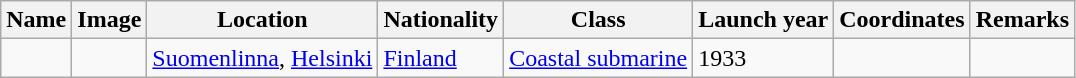<table class="wikitable">
<tr>
<th>Name</th>
<th>Image</th>
<th>Location</th>
<th>Nationality</th>
<th>Class</th>
<th>Launch year</th>
<th>Coordinates</th>
<th>Remarks</th>
</tr>
<tr>
<td></td>
<td></td>
<td><a href='#'>Suomenlinna</a>, <a href='#'>Helsinki</a></td>
<td> <a href='#'>Finland</a></td>
<td><a href='#'>Coastal submarine</a></td>
<td>1933</td>
<td></td>
<td></td>
</tr>
</table>
